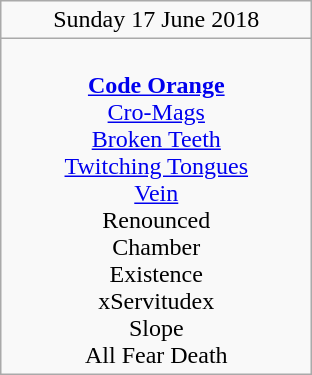<table class="wikitable">
<tr>
<td colspan="4" style="text-align:center;">Sunday 17 June 2018</td>
</tr>
<tr>
<td style="text-align:center; vertical-align:top; width:200px;"><br><strong><a href='#'>Code Orange</a></strong><br>
<a href='#'>Cro-Mags</a><br>
<a href='#'>Broken Teeth</a><br>
<a href='#'>Twitching Tongues</a><br>
<a href='#'>Vein</a><br>
Renounced<br>
Chamber<br>
Existence<br>
xServitudex<br>
Slope<br>
All Fear Death</td>
</tr>
</table>
